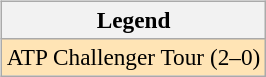<table>
<tr valign=top>
<td><br><table class=wikitable style=font-size:97%>
<tr>
<th>Legend</th>
</tr>
<tr bgcolor=moccasin>
<td>ATP Challenger Tour (2–0)</td>
</tr>
</table>
</td>
<td></td>
</tr>
</table>
